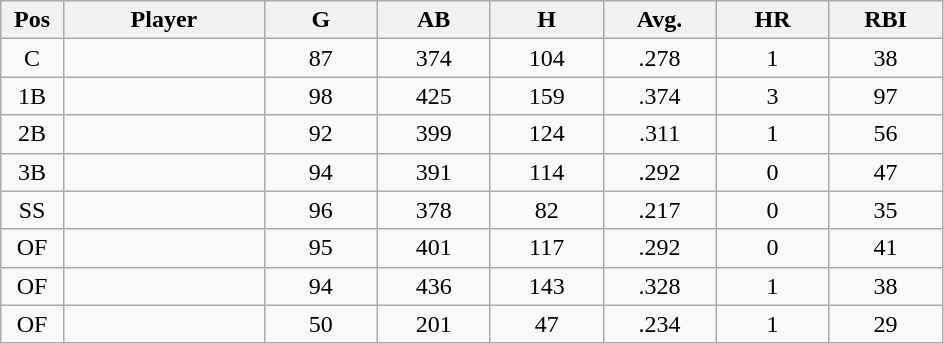<table class="wikitable sortable">
<tr>
<th bgcolor="#DDDDFF" width="5%">Pos</th>
<th bgcolor="#DDDDFF" width="16%">Player</th>
<th bgcolor="#DDDDFF" width="9%">G</th>
<th bgcolor="#DDDDFF" width="9%">AB</th>
<th bgcolor="#DDDDFF" width="9%">H</th>
<th bgcolor="#DDDDFF" width="9%">Avg.</th>
<th bgcolor="#DDDDFF" width="9%">HR</th>
<th bgcolor="#DDDDFF" width="9%">RBI</th>
</tr>
<tr align="center">
<td>C</td>
<td></td>
<td>87</td>
<td>374</td>
<td>104</td>
<td>.278</td>
<td>1</td>
<td>38</td>
</tr>
<tr align="center">
<td>1B</td>
<td></td>
<td>98</td>
<td>425</td>
<td>159</td>
<td>.374</td>
<td>3</td>
<td>97</td>
</tr>
<tr align="center">
<td>2B</td>
<td></td>
<td>92</td>
<td>399</td>
<td>124</td>
<td>.311</td>
<td>1</td>
<td>56</td>
</tr>
<tr align="center">
<td>3B</td>
<td></td>
<td>94</td>
<td>391</td>
<td>114</td>
<td>.292</td>
<td>0</td>
<td>47</td>
</tr>
<tr align="center">
<td>SS</td>
<td></td>
<td>96</td>
<td>378</td>
<td>82</td>
<td>.217</td>
<td>0</td>
<td>35</td>
</tr>
<tr align="center">
<td>OF</td>
<td></td>
<td>95</td>
<td>401</td>
<td>117</td>
<td>.292</td>
<td>0</td>
<td>41</td>
</tr>
<tr align="center">
<td>OF</td>
<td></td>
<td>94</td>
<td>436</td>
<td>143</td>
<td>.328</td>
<td>1</td>
<td>38</td>
</tr>
<tr align="center">
<td>OF</td>
<td></td>
<td>50</td>
<td>201</td>
<td>47</td>
<td>.234</td>
<td>1</td>
<td>29</td>
</tr>
</table>
